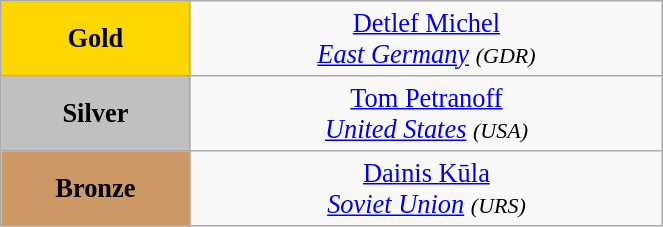<table class="wikitable" style=" text-align:center; font-size:110%;" width="35%">
<tr>
<td bgcolor="gold"><strong>Gold</strong></td>
<td> <a href='#'>Detlef Michel</a><br><em><a href='#'>East Germany</a> <small>(GDR)</small></em></td>
</tr>
<tr>
<td bgcolor="silver"><strong>Silver</strong></td>
<td> <a href='#'>Tom Petranoff</a><br><em><a href='#'>United States</a> <small>(USA)</small></em></td>
</tr>
<tr>
<td bgcolor="CC9966"><strong>Bronze</strong></td>
<td> <a href='#'>Dainis Kūla</a><br><em><a href='#'>Soviet Union</a> <small>(URS)</small></em></td>
</tr>
</table>
